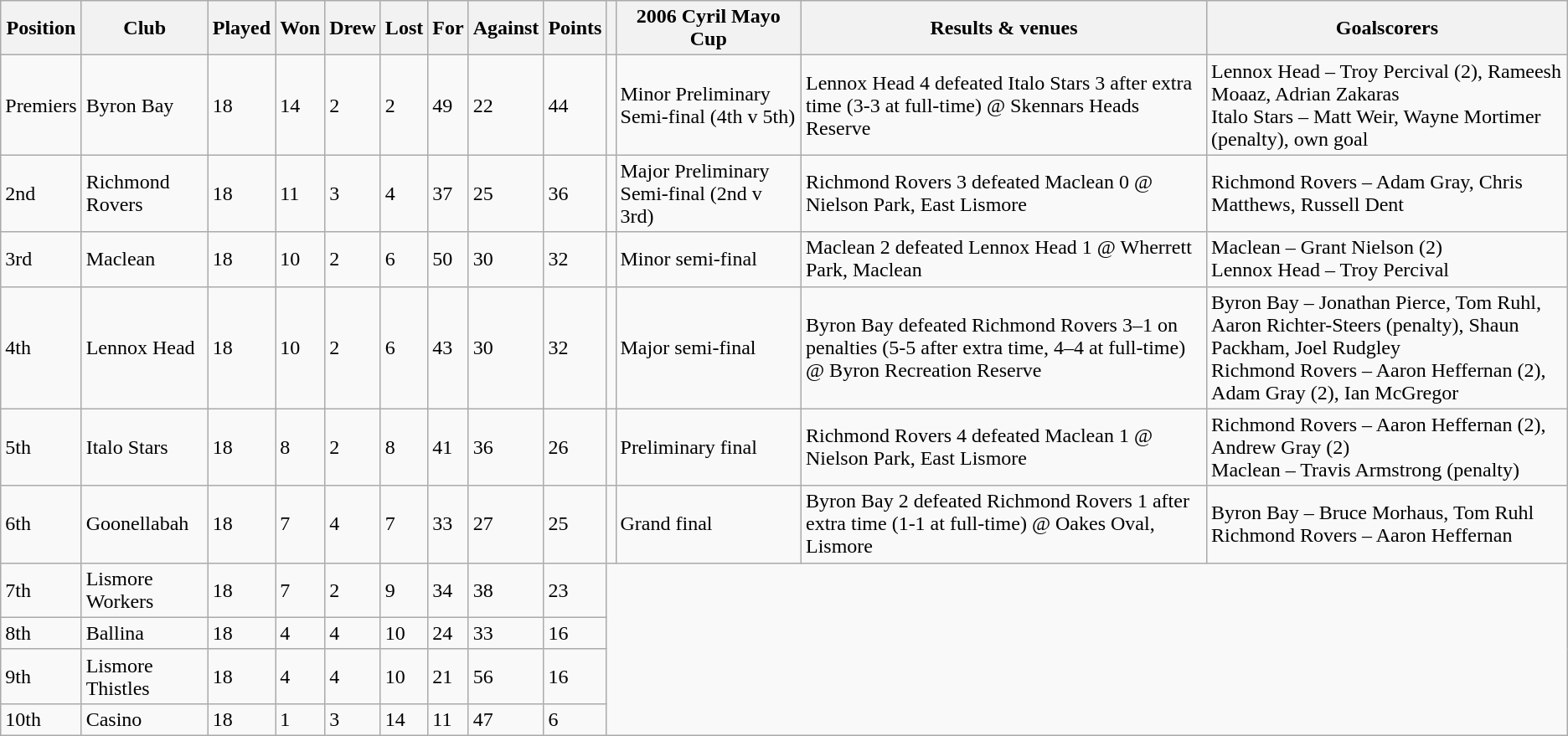<table class="wikitable">
<tr>
<th>Position</th>
<th>Club</th>
<th>Played</th>
<th>Won</th>
<th>Drew</th>
<th>Lost</th>
<th>For</th>
<th>Against</th>
<th>Points</th>
<th></th>
<th>2006 Cyril Mayo Cup</th>
<th>Results & venues</th>
<th>Goalscorers</th>
</tr>
<tr>
<td>Premiers</td>
<td>Byron Bay</td>
<td>18</td>
<td>14</td>
<td>2</td>
<td>2</td>
<td>49</td>
<td>22</td>
<td>44</td>
<td></td>
<td>Minor Preliminary Semi-final (4th v 5th)</td>
<td>Lennox Head 4 defeated Italo Stars 3 after extra time (3-3 at full-time) @ Skennars Heads Reserve</td>
<td>Lennox Head – Troy Percival (2), Rameesh Moaaz, Adrian Zakaras<br>Italo Stars – Matt Weir, Wayne Mortimer (penalty), own goal</td>
</tr>
<tr>
<td>2nd</td>
<td>Richmond Rovers</td>
<td>18</td>
<td>11</td>
<td>3</td>
<td>4</td>
<td>37</td>
<td>25</td>
<td>36</td>
<td></td>
<td>Major Preliminary Semi-final (2nd v 3rd)</td>
<td>Richmond Rovers 3 defeated Maclean 0 @ Nielson Park, East Lismore</td>
<td>Richmond Rovers – Adam Gray, Chris Matthews, Russell Dent</td>
</tr>
<tr>
<td>3rd</td>
<td>Maclean</td>
<td>18</td>
<td>10</td>
<td>2</td>
<td>6</td>
<td>50</td>
<td>30</td>
<td>32</td>
<td></td>
<td>Minor semi-final</td>
<td>Maclean 2 defeated Lennox Head 1 @ Wherrett Park, Maclean</td>
<td>Maclean – Grant Nielson (2)<br>Lennox Head – Troy Percival</td>
</tr>
<tr>
<td>4th</td>
<td>Lennox Head</td>
<td>18</td>
<td>10</td>
<td>2</td>
<td>6</td>
<td>43</td>
<td>30</td>
<td>32</td>
<td></td>
<td>Major semi-final</td>
<td>Byron Bay defeated Richmond Rovers 3–1 on penalties (5-5 after extra time, 4–4 at full-time) @ Byron Recreation Reserve</td>
<td>Byron Bay – Jonathan Pierce, Tom Ruhl, Aaron Richter-Steers (penalty), Shaun Packham, Joel Rudgley<br>Richmond Rovers – Aaron Heffernan (2), Adam Gray (2), Ian McGregor</td>
</tr>
<tr>
<td>5th</td>
<td>Italo Stars</td>
<td>18</td>
<td>8</td>
<td>2</td>
<td>8</td>
<td>41</td>
<td>36</td>
<td>26</td>
<td></td>
<td>Preliminary final</td>
<td>Richmond Rovers 4 defeated Maclean 1 @ Nielson Park, East Lismore</td>
<td>Richmond Rovers – Aaron Heffernan (2), Andrew Gray (2)<br>Maclean – Travis Armstrong (penalty)</td>
</tr>
<tr>
<td>6th</td>
<td>Goonellabah</td>
<td>18</td>
<td>7</td>
<td>4</td>
<td>7</td>
<td>33</td>
<td>27</td>
<td>25</td>
<td></td>
<td>Grand final</td>
<td>Byron Bay 2 defeated Richmond Rovers 1 after extra time (1-1 at full-time) @ Oakes Oval, Lismore</td>
<td>Byron Bay – Bruce Morhaus, Tom Ruhl<br>Richmond Rovers – Aaron Heffernan</td>
</tr>
<tr>
<td>7th</td>
<td>Lismore Workers</td>
<td>18</td>
<td>7</td>
<td>2</td>
<td>9</td>
<td>34</td>
<td>38</td>
<td>23</td>
</tr>
<tr>
<td>8th</td>
<td>Ballina</td>
<td>18</td>
<td>4</td>
<td>4</td>
<td>10</td>
<td>24</td>
<td>33</td>
<td>16</td>
</tr>
<tr>
<td>9th</td>
<td>Lismore Thistles</td>
<td>18</td>
<td>4</td>
<td>4</td>
<td>10</td>
<td>21</td>
<td>56</td>
<td>16</td>
</tr>
<tr>
<td>10th</td>
<td>Casino</td>
<td>18</td>
<td>1</td>
<td>3</td>
<td>14</td>
<td>11</td>
<td>47</td>
<td>6</td>
</tr>
</table>
